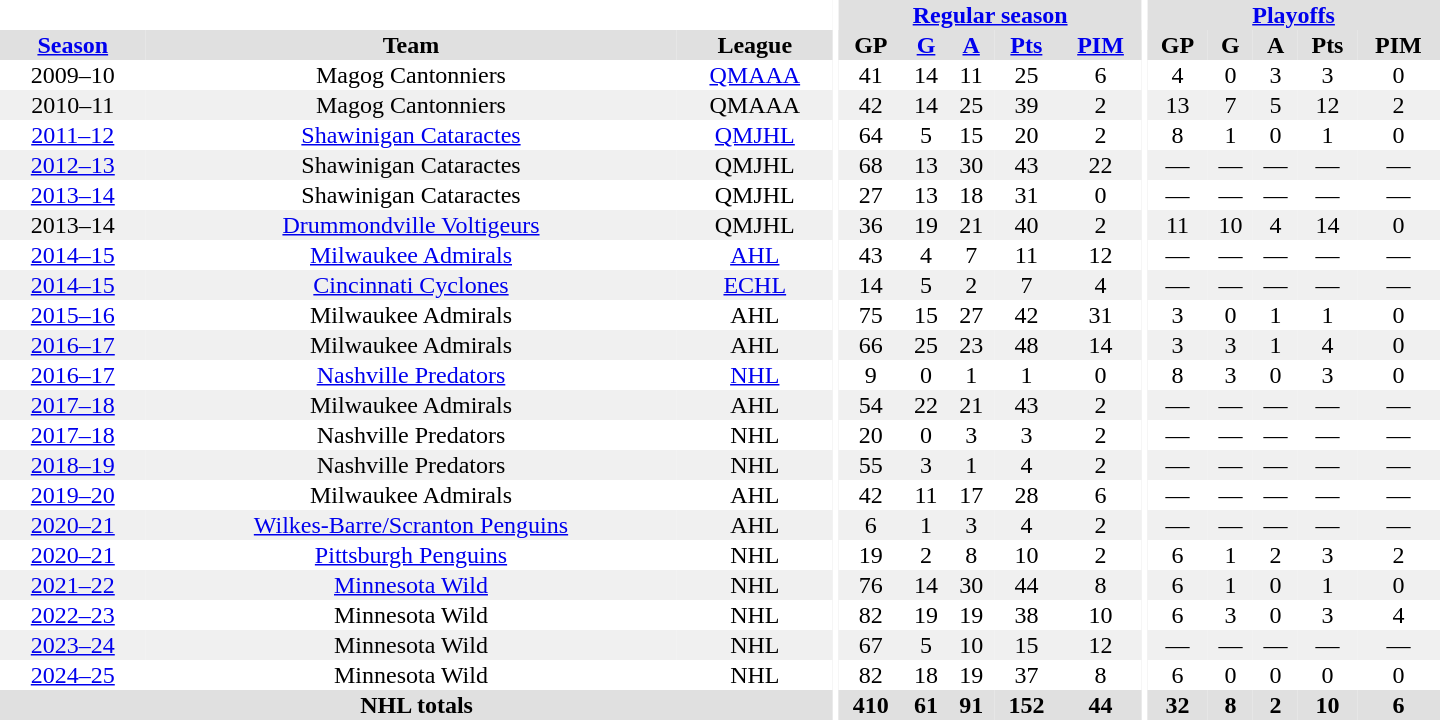<table border="0" cellpadding="1" cellspacing="0" style="text-align:center; width:60em">
<tr bgcolor="#e0e0e0">
<th colspan="3" bgcolor="#ffffff"></th>
<th rowspan="99" bgcolor="#ffffff"></th>
<th colspan="5"><a href='#'>Regular season</a></th>
<th rowspan="99" bgcolor="#ffffff"></th>
<th colspan="5"><a href='#'>Playoffs</a></th>
</tr>
<tr bgcolor="#e0e0e0">
<th><a href='#'>Season</a></th>
<th>Team</th>
<th>League</th>
<th>GP</th>
<th><a href='#'>G</a></th>
<th><a href='#'>A</a></th>
<th><a href='#'>Pts</a></th>
<th><a href='#'>PIM</a></th>
<th>GP</th>
<th>G</th>
<th>A</th>
<th>Pts</th>
<th>PIM</th>
</tr>
<tr>
<td>2009–10</td>
<td>Magog Cantonniers</td>
<td><a href='#'>QMAAA</a></td>
<td>41</td>
<td>14</td>
<td>11</td>
<td>25</td>
<td>6</td>
<td>4</td>
<td>0</td>
<td>3</td>
<td>3</td>
<td>0</td>
</tr>
<tr bgcolor="#f0f0f0">
<td>2010–11</td>
<td>Magog Cantonniers</td>
<td>QMAAA</td>
<td>42</td>
<td>14</td>
<td>25</td>
<td>39</td>
<td>2</td>
<td>13</td>
<td>7</td>
<td>5</td>
<td>12</td>
<td>2</td>
</tr>
<tr>
<td><a href='#'>2011–12</a></td>
<td><a href='#'>Shawinigan Cataractes</a></td>
<td><a href='#'>QMJHL</a></td>
<td>64</td>
<td>5</td>
<td>15</td>
<td>20</td>
<td>2</td>
<td>8</td>
<td>1</td>
<td>0</td>
<td>1</td>
<td>0</td>
</tr>
<tr bgcolor="#f0f0f0">
<td><a href='#'>2012–13</a></td>
<td>Shawinigan Cataractes</td>
<td>QMJHL</td>
<td>68</td>
<td>13</td>
<td>30</td>
<td>43</td>
<td>22</td>
<td>—</td>
<td>—</td>
<td>—</td>
<td>—</td>
<td>—</td>
</tr>
<tr>
<td><a href='#'>2013–14</a></td>
<td>Shawinigan Cataractes</td>
<td>QMJHL</td>
<td>27</td>
<td>13</td>
<td>18</td>
<td>31</td>
<td>0</td>
<td>—</td>
<td>—</td>
<td>—</td>
<td>—</td>
<td>—</td>
</tr>
<tr bgcolor="#f0f0f0">
<td>2013–14</td>
<td><a href='#'>Drummondville Voltigeurs</a></td>
<td>QMJHL</td>
<td>36</td>
<td>19</td>
<td>21</td>
<td>40</td>
<td>2</td>
<td>11</td>
<td>10</td>
<td>4</td>
<td>14</td>
<td>0</td>
</tr>
<tr>
<td><a href='#'>2014–15</a></td>
<td><a href='#'>Milwaukee Admirals</a></td>
<td><a href='#'>AHL</a></td>
<td>43</td>
<td>4</td>
<td>7</td>
<td>11</td>
<td>12</td>
<td>—</td>
<td>—</td>
<td>—</td>
<td>—</td>
<td>—</td>
</tr>
<tr bgcolor="#f0f0f0">
<td><a href='#'>2014–15</a></td>
<td><a href='#'>Cincinnati Cyclones</a></td>
<td><a href='#'>ECHL</a></td>
<td>14</td>
<td>5</td>
<td>2</td>
<td>7</td>
<td>4</td>
<td>—</td>
<td>—</td>
<td>—</td>
<td>—</td>
<td>—</td>
</tr>
<tr>
<td><a href='#'>2015–16</a></td>
<td>Milwaukee Admirals</td>
<td>AHL</td>
<td>75</td>
<td>15</td>
<td>27</td>
<td>42</td>
<td>31</td>
<td>3</td>
<td>0</td>
<td>1</td>
<td>1</td>
<td>0</td>
</tr>
<tr bgcolor="#f0f0f0">
<td><a href='#'>2016–17</a></td>
<td>Milwaukee Admirals</td>
<td>AHL</td>
<td>66</td>
<td>25</td>
<td>23</td>
<td>48</td>
<td>14</td>
<td>3</td>
<td>3</td>
<td>1</td>
<td>4</td>
<td>0</td>
</tr>
<tr>
<td><a href='#'>2016–17</a></td>
<td><a href='#'>Nashville Predators</a></td>
<td><a href='#'>NHL</a></td>
<td>9</td>
<td>0</td>
<td>1</td>
<td>1</td>
<td>0</td>
<td>8</td>
<td>3</td>
<td>0</td>
<td>3</td>
<td>0</td>
</tr>
<tr bgcolor="#f0f0f0">
<td><a href='#'>2017–18</a></td>
<td>Milwaukee Admirals</td>
<td>AHL</td>
<td>54</td>
<td>22</td>
<td>21</td>
<td>43</td>
<td>2</td>
<td>—</td>
<td>—</td>
<td>—</td>
<td>—</td>
<td>—</td>
</tr>
<tr>
<td><a href='#'>2017–18</a></td>
<td>Nashville Predators</td>
<td>NHL</td>
<td>20</td>
<td>0</td>
<td>3</td>
<td>3</td>
<td>2</td>
<td>—</td>
<td>—</td>
<td>—</td>
<td>—</td>
<td>—</td>
</tr>
<tr bgcolor="#f0f0f0">
<td><a href='#'>2018–19</a></td>
<td>Nashville Predators</td>
<td>NHL</td>
<td>55</td>
<td>3</td>
<td>1</td>
<td>4</td>
<td>2</td>
<td>—</td>
<td>—</td>
<td>—</td>
<td>—</td>
<td>—</td>
</tr>
<tr>
<td><a href='#'>2019–20</a></td>
<td>Milwaukee Admirals</td>
<td>AHL</td>
<td>42</td>
<td>11</td>
<td>17</td>
<td>28</td>
<td>6</td>
<td>—</td>
<td>—</td>
<td>—</td>
<td>—</td>
<td>—</td>
</tr>
<tr bgcolor="#f0f0f0">
<td><a href='#'>2020–21</a></td>
<td><a href='#'>Wilkes-Barre/Scranton Penguins</a></td>
<td>AHL</td>
<td>6</td>
<td>1</td>
<td>3</td>
<td>4</td>
<td>2</td>
<td>—</td>
<td>—</td>
<td>—</td>
<td>—</td>
<td>—</td>
</tr>
<tr>
<td><a href='#'>2020–21</a></td>
<td><a href='#'>Pittsburgh Penguins</a></td>
<td>NHL</td>
<td>19</td>
<td>2</td>
<td>8</td>
<td>10</td>
<td>2</td>
<td>6</td>
<td>1</td>
<td>2</td>
<td>3</td>
<td>2</td>
</tr>
<tr bgcolor="#f0f0f0">
<td><a href='#'>2021–22</a></td>
<td><a href='#'>Minnesota Wild</a></td>
<td>NHL</td>
<td>76</td>
<td>14</td>
<td>30</td>
<td>44</td>
<td>8</td>
<td>6</td>
<td>1</td>
<td>0</td>
<td>1</td>
<td>0</td>
</tr>
<tr>
<td><a href='#'>2022–23</a></td>
<td>Minnesota Wild</td>
<td>NHL</td>
<td>82</td>
<td>19</td>
<td>19</td>
<td>38</td>
<td>10</td>
<td>6</td>
<td>3</td>
<td>0</td>
<td>3</td>
<td>4</td>
</tr>
<tr bgcolor="#f0f0f0">
<td><a href='#'>2023–24</a></td>
<td>Minnesota Wild</td>
<td>NHL</td>
<td>67</td>
<td>5</td>
<td>10</td>
<td>15</td>
<td>12</td>
<td>—</td>
<td>—</td>
<td>—</td>
<td>—</td>
<td>—</td>
</tr>
<tr>
<td><a href='#'>2024–25</a></td>
<td>Minnesota Wild</td>
<td>NHL</td>
<td>82</td>
<td>18</td>
<td>19</td>
<td>37</td>
<td>8</td>
<td>6</td>
<td>0</td>
<td>0</td>
<td>0</td>
<td>0</td>
</tr>
<tr bgcolor="#e0e0e0">
<th colspan="3">NHL totals</th>
<th>410</th>
<th>61</th>
<th>91</th>
<th>152</th>
<th>44</th>
<th>32</th>
<th>8</th>
<th>2</th>
<th>10</th>
<th>6</th>
</tr>
</table>
